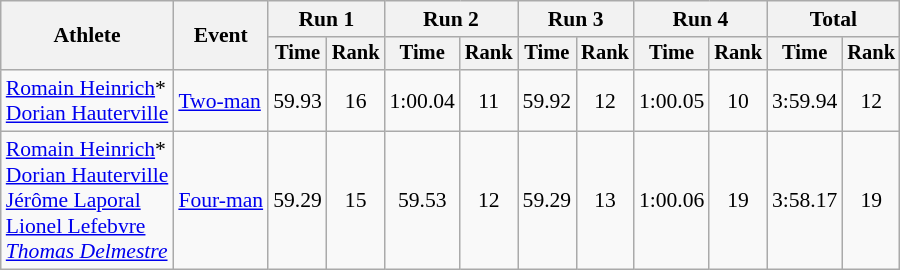<table class="wikitable" style="font-size:90%">
<tr>
<th rowspan="2">Athlete</th>
<th rowspan="2">Event</th>
<th colspan="2">Run 1</th>
<th colspan="2">Run 2</th>
<th colspan="2">Run 3</th>
<th colspan="2">Run 4</th>
<th colspan="2">Total</th>
</tr>
<tr style="font-size:95%">
<th>Time</th>
<th>Rank</th>
<th>Time</th>
<th>Rank</th>
<th>Time</th>
<th>Rank</th>
<th>Time</th>
<th>Rank</th>
<th>Time</th>
<th>Rank</th>
</tr>
<tr align=center>
<td align=left><a href='#'>Romain Heinrich</a>*<br><a href='#'>Dorian Hauterville</a></td>
<td align=left rowspan=1><a href='#'>Two-man</a></td>
<td>59.93</td>
<td>16</td>
<td>1:00.04</td>
<td>11</td>
<td>59.92</td>
<td>12</td>
<td>1:00.05</td>
<td>10</td>
<td>3:59.94</td>
<td>12</td>
</tr>
<tr align=center>
<td align=left><a href='#'>Romain Heinrich</a>*<br><a href='#'>Dorian Hauterville</a><br><a href='#'>Jérôme Laporal</a><br><a href='#'>Lionel Lefebvre</a><br><em><a href='#'>Thomas Delmestre</a></em></td>
<td align=left rowspan=1><a href='#'>Four-man</a></td>
<td>59.29</td>
<td>15</td>
<td>59.53</td>
<td>12</td>
<td>59.29</td>
<td>13</td>
<td>1:00.06</td>
<td>19</td>
<td>3:58.17</td>
<td>19</td>
</tr>
</table>
